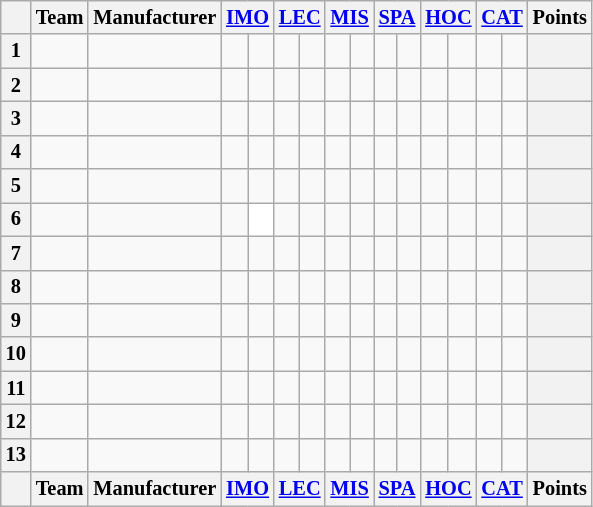<table class="wikitable" style="font-size:85%; text-align:center;">
<tr>
<th></th>
<th>Team</th>
<th>Manufacturer</th>
<th colspan="2"><a href='#'>IMO</a><br></th>
<th colspan="2"><a href='#'>LEC</a><br></th>
<th colspan="2"><a href='#'>MIS</a><br></th>
<th colspan="2"><a href='#'>SPA</a><br></th>
<th colspan="2"><a href='#'>HOC</a><br></th>
<th colspan="2"><a href='#'>CAT</a><br></th>
<th>Points</th>
</tr>
<tr>
<th rowspan="1">1</th>
<td rowspan="1" align="left"></td>
<td rowspan="1" align="left"></td>
<td></td>
<td></td>
<td></td>
<td></td>
<td></td>
<td s></td>
<td></td>
<td></td>
<td></td>
<td></td>
<td></td>
<td></td>
<th rowspan="1"></th>
</tr>
<tr>
<th rowspan="1">2</th>
<td rowspan="1" align="left"></td>
<td rowspan="1" align="left"></td>
<td></td>
<td></td>
<td></td>
<td></td>
<td></td>
<td></td>
<td></td>
<td></td>
<td></td>
<td></td>
<td></td>
<td></td>
<th rowspan="1"></th>
</tr>
<tr>
<th rowspan="1">3</th>
<td rowspan="1" align="left"></td>
<td rowspan="1" align="left"></td>
<td></td>
<td></td>
<td></td>
<td></td>
<td></td>
<td></td>
<td></td>
<td></td>
<td></td>
<td></td>
<td></td>
<td></td>
<th rowspan="1"></th>
</tr>
<tr>
<th rowspan="1">4</th>
<td rowspan="1" align="left"></td>
<td rowspan="1" align="left"></td>
<td></td>
<td s></td>
<td></td>
<td></td>
<td></td>
<td></td>
<td></td>
<td></td>
<td></td>
<td></td>
<td></td>
<td></td>
<th rowspan="1"></th>
</tr>
<tr>
<th rowspan="1">5</th>
<td rowspan="1" align="left"></td>
<td rowspan="1" align="left"></td>
<td></td>
<td></td>
<td></td>
<td></td>
<td></td>
<td></td>
<td></td>
<td></td>
<td></td>
<td></td>
<td></td>
<td></td>
<th rowspan="1"></th>
</tr>
<tr>
<th rowspan="1">6</th>
<td rowspan="1" align="left"></td>
<td rowspan="1" align="left"></td>
<td></td>
<td style="background:#ffffff;"></td>
<td></td>
<td></td>
<td s></td>
<td></td>
<td></td>
<td></td>
<td></td>
<td></td>
<td></td>
<td></td>
<th rowspan="1"></th>
</tr>
<tr>
<th rowspan="1">7</th>
<td rowspan="1" align="left"></td>
<td rowspan="1" align="left"></td>
<td></td>
<td></td>
<td></td>
<td></td>
<td></td>
<td></td>
<td></td>
<td></td>
<td></td>
<td></td>
<td></td>
<td></td>
<th rowspan="1"></th>
</tr>
<tr>
<th rowspan="1">8</th>
<td rowspan="1" align="left"></td>
<td rowspan="1" align="left"></td>
<td></td>
<td></td>
<td></td>
<td></td>
<td></td>
<td></td>
<td></td>
<td></td>
<td></td>
<td></td>
<td></td>
<td></td>
<th rowspan="1"></th>
</tr>
<tr>
<th rowspan="1">9</th>
<td rowspan="1" align="left"></td>
<td rowspan="1" align="left"></td>
<td></td>
<td></td>
<td></td>
<td></td>
<td></td>
<td></td>
<td></td>
<td></td>
<td></td>
<td></td>
<td></td>
<td></td>
<th rowspan="1"></th>
</tr>
<tr>
<th rowspan="1">10</th>
<td rowspan="1" align="left"></td>
<td rowspan="1" align="left"></td>
<td></td>
<td></td>
<td></td>
<td></td>
<td></td>
<td></td>
<td></td>
<td></td>
<td></td>
<td></td>
<td></td>
<td></td>
<th rowspan="1"></th>
</tr>
<tr>
<th rowspan="1">11</th>
<td rowspan="1" align="left"></td>
<td rowspan="1" align="left"></td>
<td></td>
<td></td>
<td></td>
<td></td>
<td></td>
<td></td>
<td></td>
<td></td>
<td></td>
<td></td>
<td></td>
<td></td>
<th rowspan="1"></th>
</tr>
<tr>
<th rowspan="1">12</th>
<td rowspan="1" align="left"></td>
<td rowspan="1" align="left"></td>
<td></td>
<td></td>
<td></td>
<td></td>
<td></td>
<td></td>
<td></td>
<td></td>
<td></td>
<td></td>
<td></td>
<td></td>
<th rowspan="1"></th>
</tr>
<tr>
<th rowspan="1">13</th>
<td rowspan="1" align="left"></td>
<td rowspan="1" align="left"></td>
<td></td>
<td></td>
<td></td>
<td></td>
<td></td>
<td></td>
<td></td>
<td></td>
<td></td>
<td></td>
<td></td>
<td></td>
<th rowspan="1"></th>
</tr>
<tr>
<th valign="middle"></th>
<th valign="middle">Team</th>
<th valign="middle">Manufacturer</th>
<th colspan="2"><a href='#'>IMO</a><br></th>
<th colspan="2"><a href='#'>LEC</a><br></th>
<th colspan="2"><a href='#'>MIS</a><br></th>
<th colspan="2"><a href='#'>SPA</a><br></th>
<th colspan="2"><a href='#'>HOC</a><br></th>
<th colspan="2"><a href='#'>CAT</a><br></th>
<th valign="middle">Points</th>
</tr>
</table>
